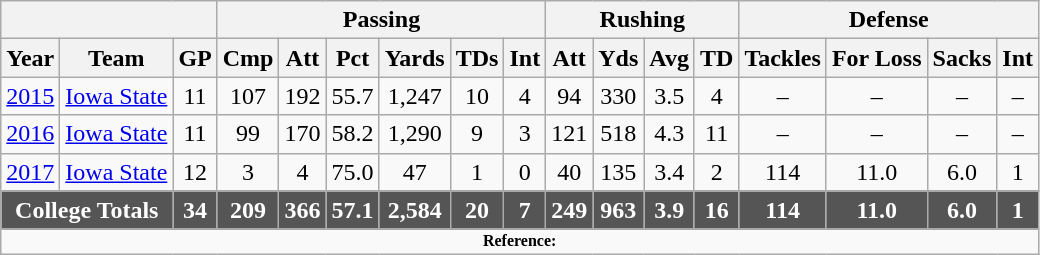<table class="wikitable" style="text-align:center;">
<tr>
<th colspan=3></th>
<th colspan=6>Passing</th>
<th colspan=4>Rushing</th>
<th colspan=4>Defense</th>
</tr>
<tr>
<th>Year</th>
<th>Team</th>
<th>GP</th>
<th>Cmp</th>
<th>Att</th>
<th>Pct</th>
<th>Yards</th>
<th>TDs</th>
<th>Int</th>
<th>Att</th>
<th>Yds</th>
<th>Avg</th>
<th>TD</th>
<th>Tackles</th>
<th>For Loss</th>
<th>Sacks</th>
<th>Int</th>
</tr>
<tr>
<td><a href='#'>2015</a></td>
<td><a href='#'>Iowa State</a></td>
<td>11</td>
<td>107</td>
<td>192</td>
<td>55.7</td>
<td>1,247</td>
<td>10</td>
<td>4</td>
<td>94</td>
<td>330</td>
<td>3.5</td>
<td>4</td>
<td>–</td>
<td>–</td>
<td>–</td>
<td>–</td>
</tr>
<tr>
<td><a href='#'>2016</a></td>
<td><a href='#'>Iowa State</a></td>
<td>11</td>
<td>99</td>
<td>170</td>
<td>58.2</td>
<td>1,290</td>
<td>9</td>
<td>3</td>
<td>121</td>
<td>518</td>
<td>4.3</td>
<td>11</td>
<td>–</td>
<td>–</td>
<td>–</td>
<td>–</td>
</tr>
<tr>
<td><a href='#'>2017</a></td>
<td><a href='#'>Iowa State</a></td>
<td>12</td>
<td>3</td>
<td>4</td>
<td>75.0</td>
<td>47</td>
<td>1</td>
<td>0</td>
<td>40</td>
<td>135</td>
<td>3.4</td>
<td>2</td>
<td>114</td>
<td>11.0</td>
<td>6.0</td>
<td>1</td>
</tr>
<tr style="background:#555; font-weight:bold; color:white;">
<td colspan=2>College Totals</td>
<td>34</td>
<td>209</td>
<td>366</td>
<td>57.1</td>
<td>2,584</td>
<td>20</td>
<td>7</td>
<td>249</td>
<td>963</td>
<td>3.9</td>
<td>16</td>
<td>114</td>
<td>11.0</td>
<td>6.0</td>
<td>1</td>
</tr>
<tr>
<td colspan="17"  style="font-size:8pt; text-align:center;"><strong>Reference:</strong></td>
</tr>
</table>
